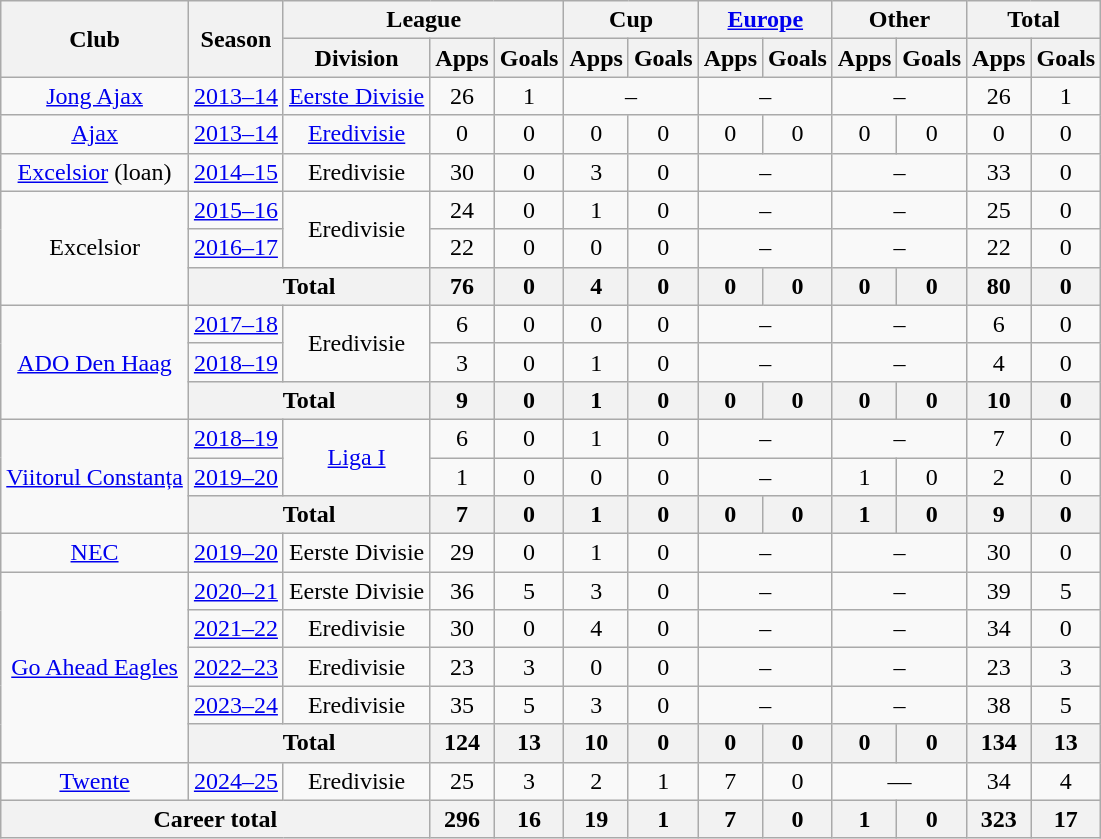<table class="wikitable" style="text-align:center">
<tr>
<th rowspan="2">Club</th>
<th rowspan="2">Season</th>
<th colspan="3">League</th>
<th colspan="2">Cup</th>
<th colspan="2"><a href='#'>Europe</a></th>
<th colspan="2">Other</th>
<th colspan="2">Total</th>
</tr>
<tr>
<th>Division</th>
<th>Apps</th>
<th>Goals</th>
<th>Apps</th>
<th>Goals</th>
<th>Apps</th>
<th>Goals</th>
<th>Apps</th>
<th>Goals</th>
<th>Apps</th>
<th>Goals</th>
</tr>
<tr>
<td><a href='#'>Jong Ajax</a></td>
<td><a href='#'>2013–14</a></td>
<td><a href='#'>Eerste Divisie</a></td>
<td>26</td>
<td>1</td>
<td colspan="2">–</td>
<td colspan="2">–</td>
<td colspan="2">–</td>
<td>26</td>
<td>1</td>
</tr>
<tr>
<td><a href='#'>Ajax</a></td>
<td><a href='#'>2013–14</a></td>
<td><a href='#'>Eredivisie</a></td>
<td>0</td>
<td>0</td>
<td>0</td>
<td>0</td>
<td>0</td>
<td>0</td>
<td>0</td>
<td>0</td>
<td>0</td>
<td>0</td>
</tr>
<tr>
<td><a href='#'>Excelsior</a> (loan)</td>
<td><a href='#'>2014–15</a></td>
<td>Eredivisie</td>
<td>30</td>
<td>0</td>
<td>3</td>
<td>0</td>
<td colspan="2">–</td>
<td colspan="2">–</td>
<td>33</td>
<td>0</td>
</tr>
<tr>
<td rowspan="3">Excelsior</td>
<td><a href='#'>2015–16</a></td>
<td rowspan="2">Eredivisie</td>
<td>24</td>
<td>0</td>
<td>1</td>
<td>0</td>
<td colspan="2">–</td>
<td colspan="2">–</td>
<td>25</td>
<td>0</td>
</tr>
<tr>
<td><a href='#'>2016–17</a></td>
<td>22</td>
<td>0</td>
<td>0</td>
<td>0</td>
<td colspan="2">–</td>
<td colspan="2">–</td>
<td>22</td>
<td>0</td>
</tr>
<tr>
<th colspan="2">Total</th>
<th>76</th>
<th>0</th>
<th>4</th>
<th>0</th>
<th>0</th>
<th>0</th>
<th>0</th>
<th>0</th>
<th>80</th>
<th>0</th>
</tr>
<tr>
<td rowspan="3"><a href='#'>ADO Den Haag</a></td>
<td><a href='#'>2017–18</a></td>
<td rowspan="2">Eredivisie</td>
<td>6</td>
<td>0</td>
<td>0</td>
<td>0</td>
<td colspan="2">–</td>
<td colspan="2">–</td>
<td>6</td>
<td>0</td>
</tr>
<tr>
<td><a href='#'>2018–19</a></td>
<td>3</td>
<td>0</td>
<td>1</td>
<td>0</td>
<td colspan="2">–</td>
<td colspan="2">–</td>
<td>4</td>
<td>0</td>
</tr>
<tr>
<th colspan="2">Total</th>
<th>9</th>
<th>0</th>
<th>1</th>
<th>0</th>
<th>0</th>
<th>0</th>
<th>0</th>
<th>0</th>
<th>10</th>
<th>0</th>
</tr>
<tr>
<td rowspan="3"><a href='#'>Viitorul Constanța</a></td>
<td><a href='#'>2018–19</a></td>
<td rowspan="2"><a href='#'>Liga I</a></td>
<td>6</td>
<td>0</td>
<td>1</td>
<td>0</td>
<td colspan="2">–</td>
<td colspan="2">–</td>
<td>7</td>
<td>0</td>
</tr>
<tr>
<td><a href='#'>2019–20</a></td>
<td>1</td>
<td>0</td>
<td>0</td>
<td>0</td>
<td colspan="2">–</td>
<td>1</td>
<td>0</td>
<td>2</td>
<td>0</td>
</tr>
<tr>
<th colspan="2">Total</th>
<th>7</th>
<th>0</th>
<th>1</th>
<th>0</th>
<th>0</th>
<th>0</th>
<th>1</th>
<th>0</th>
<th>9</th>
<th>0</th>
</tr>
<tr>
<td><a href='#'>NEC</a></td>
<td><a href='#'>2019–20</a></td>
<td>Eerste Divisie</td>
<td>29</td>
<td>0</td>
<td>1</td>
<td>0</td>
<td colspan="2">–</td>
<td colspan="2">–</td>
<td>30</td>
<td>0</td>
</tr>
<tr>
<td rowspan="5"><a href='#'>Go Ahead Eagles</a></td>
<td><a href='#'>2020–21</a></td>
<td>Eerste Divisie</td>
<td>36</td>
<td>5</td>
<td>3</td>
<td>0</td>
<td colspan="2">–</td>
<td colspan="2">–</td>
<td>39</td>
<td>5</td>
</tr>
<tr>
<td><a href='#'>2021–22</a></td>
<td>Eredivisie</td>
<td>30</td>
<td>0</td>
<td>4</td>
<td>0</td>
<td colspan="2">–</td>
<td colspan="2">–</td>
<td>34</td>
<td>0</td>
</tr>
<tr>
<td><a href='#'>2022–23</a></td>
<td>Eredivisie</td>
<td>23</td>
<td>3</td>
<td>0</td>
<td>0</td>
<td colspan="2">–</td>
<td colspan="2">–</td>
<td>23</td>
<td>3</td>
</tr>
<tr>
<td><a href='#'>2023–24</a></td>
<td>Eredivisie</td>
<td>35</td>
<td>5</td>
<td>3</td>
<td>0</td>
<td colspan="2">–</td>
<td colspan="2">–</td>
<td>38</td>
<td>5</td>
</tr>
<tr>
<th colspan="2">Total</th>
<th>124</th>
<th>13</th>
<th>10</th>
<th>0</th>
<th>0</th>
<th>0</th>
<th>0</th>
<th>0</th>
<th>134</th>
<th>13</th>
</tr>
<tr>
<td><a href='#'>Twente</a></td>
<td><a href='#'>2024–25</a></td>
<td>Eredivisie</td>
<td>25</td>
<td>3</td>
<td>2</td>
<td>1</td>
<td>7</td>
<td>0</td>
<td colspan="2">—</td>
<td>34</td>
<td>4</td>
</tr>
<tr>
<th colspan="3">Career total</th>
<th>296</th>
<th>16</th>
<th>19</th>
<th>1</th>
<th>7</th>
<th>0</th>
<th>1</th>
<th>0</th>
<th>323</th>
<th>17</th>
</tr>
</table>
